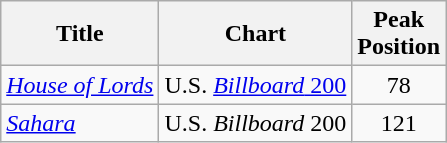<table class="wikitable">
<tr>
<th>Title</th>
<th>Chart</th>
<th>Peak<br>Position</th>
</tr>
<tr>
<td><em><a href='#'>House of Lords</a></em></td>
<td>U.S. <a href='#'><em>Billboard</em> 200</a></td>
<td align="center">78</td>
</tr>
<tr>
<td><em><a href='#'>Sahara</a></em></td>
<td>U.S. <em>Billboard</em> 200</td>
<td align="center">121</td>
</tr>
</table>
